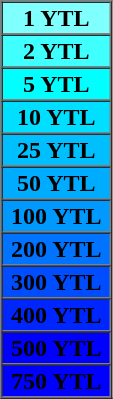<table border=1 cellspacing=0 cellpadding=1 width=75px|->
<tr>
<td bgcolor="#80FFFF" align=center><span><strong>1 YTL</strong></span></td>
</tr>
<tr>
<td bgcolor="#40FFFF" align=center><span><strong>2 YTL</strong></span></td>
</tr>
<tr>
<td bgcolor="#00FFFF" align=center><span><strong>5 YTL</strong></span></td>
</tr>
<tr>
<td bgcolor="#00DFFF" align=center><span><strong>10 YTL</strong></span></td>
</tr>
<tr>
<td bgcolor="#00BFFF" align=center><span><strong>25 YTL</strong></span></td>
</tr>
<tr>
<td bgcolor="#00ACFF" align=center><span><strong>50 YTL</strong></span></td>
</tr>
<tr>
<td bgcolor="#0099FF" align=center><span><strong>100 YTL</strong></span></td>
</tr>
<tr>
<td bgcolor="#0073FF" align=center><span><strong>200 YTL</strong></span></td>
</tr>
<tr>
<td bgcolor="#004DFF" align=center><span><strong>300 YTL</strong></span></td>
</tr>
<tr>
<td bgcolor="#0026FF" align=center><span><strong>400 YTL</strong></span></td>
</tr>
<tr>
<td bgcolor="#0000FF" align=center><span><strong>500 YTL</strong></span></td>
</tr>
<tr>
<td bgcolor="#0000FF" align=center><span><strong>750 YTL</strong></span></td>
</tr>
</table>
